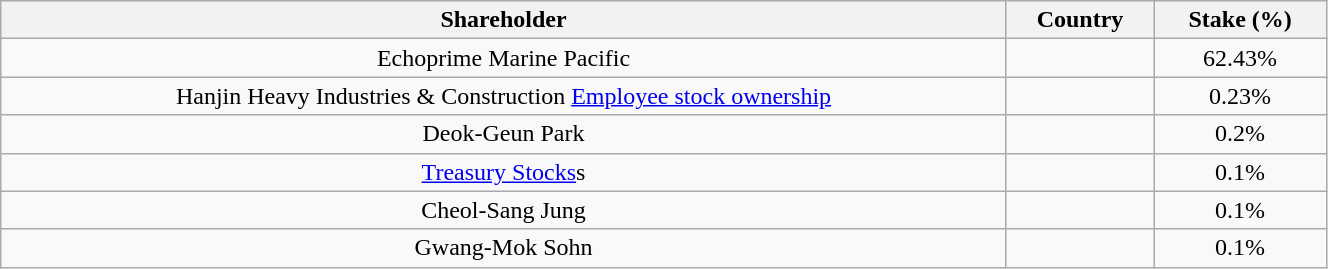<table class="wikitable" style="text-align:center; width:70%;">
<tr>
<th>Shareholder</th>
<th>Country</th>
<th>Stake (%)</th>
</tr>
<tr>
<td>Echoprime Marine Pacific</td>
<td></td>
<td>62.43%</td>
</tr>
<tr>
<td>Hanjin Heavy Industries & Construction <a href='#'>Employee stock ownership</a></td>
<td></td>
<td>0.23%</td>
</tr>
<tr>
<td>Deok-Geun Park</td>
<td></td>
<td>0.2%</td>
</tr>
<tr>
<td><a href='#'>Treasury Stocks</a>s</td>
<td></td>
<td>0.1%</td>
</tr>
<tr>
<td>Cheol-Sang Jung</td>
<td></td>
<td>0.1%</td>
</tr>
<tr>
<td>Gwang-Mok Sohn</td>
<td></td>
<td>0.1%</td>
</tr>
</table>
